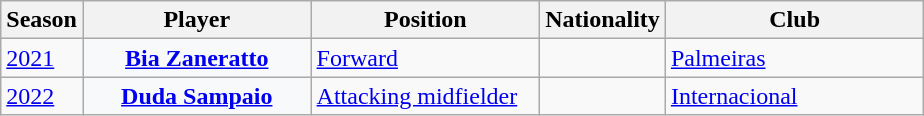<table class="sortable wikitable plainrowheaders">
<tr>
<th scope="col">Season</th>
<th scope="col" width=145px>Player</th>
<th scope="col" width=145px>Position</th>
<th scope="col" width=70px>Nationality</th>
<th scope="col" width=165px>Club</th>
</tr>
<tr>
<td><a href='#'>2021</a></td>
<th style="background-color:#f8f9fa" scope="row"><a href='#'>Bia Zaneratto</a></th>
<td><a href='#'>Forward</a></td>
<td align=center></td>
<td><a href='#'>Palmeiras</a></td>
</tr>
<tr>
<td><a href='#'>2022</a></td>
<th style="background-color:#f8f9fa" scope="row"><a href='#'>Duda Sampaio</a></th>
<td><a href='#'>Attacking midfielder</a></td>
<td align=center></td>
<td><a href='#'>Internacional</a></td>
</tr>
</table>
